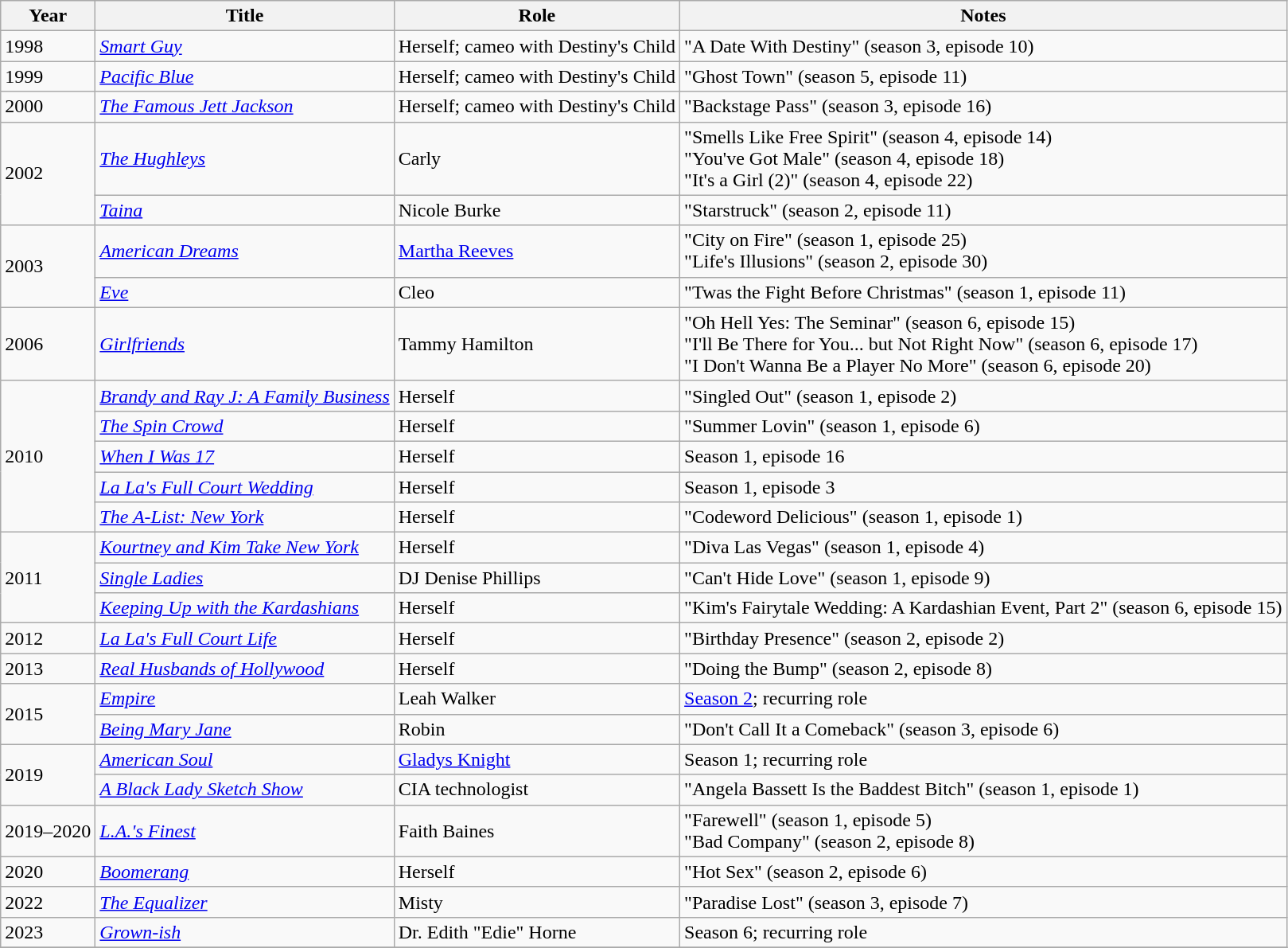<table class="wikitable sortable">
<tr>
<th>Year</th>
<th>Title</th>
<th>Role</th>
<th class="unsortable">Notes</th>
</tr>
<tr>
<td>1998</td>
<td><em><a href='#'>Smart Guy</a></em></td>
<td>Herself; cameo with Destiny's Child</td>
<td>"A Date With Destiny" (season 3, episode 10)</td>
</tr>
<tr>
<td>1999</td>
<td><em><a href='#'>Pacific Blue</a></em></td>
<td>Herself; cameo with Destiny's Child</td>
<td>"Ghost Town" (season 5, episode 11)</td>
</tr>
<tr>
<td>2000</td>
<td><em><a href='#'>The Famous Jett Jackson</a></em></td>
<td>Herself; cameo with Destiny's Child</td>
<td>"Backstage Pass" (season 3, episode 16)</td>
</tr>
<tr>
<td rowspan="2">2002</td>
<td><em><a href='#'>The Hughleys</a></em></td>
<td>Carly</td>
<td>"Smells Like Free Spirit" (season 4, episode 14)<br>"You've Got Male" (season 4, episode 18)<br>"It's a Girl (2)" (season 4, episode 22)</td>
</tr>
<tr>
<td><em><a href='#'>Taina</a></em></td>
<td>Nicole Burke</td>
<td>"Starstruck" (season 2, episode 11)</td>
</tr>
<tr>
<td rowspan="2">2003</td>
<td><em><a href='#'>American Dreams</a></em></td>
<td><a href='#'>Martha Reeves</a></td>
<td>"City on Fire" (season 1, episode 25)<br>"Life's Illusions" (season 2, episode 30)</td>
</tr>
<tr>
<td><em><a href='#'>Eve</a></em></td>
<td>Cleo</td>
<td>"Twas the Fight Before Christmas" (season 1, episode 11)</td>
</tr>
<tr>
<td>2006</td>
<td><em><a href='#'>Girlfriends</a></em></td>
<td>Tammy Hamilton</td>
<td>"Oh Hell Yes: The Seminar" (season 6, episode 15)<br>"I'll Be There for You... but Not Right Now" (season 6, episode 17)<br>"I Don't Wanna Be a Player No More" (season 6, episode 20)<br></td>
</tr>
<tr>
<td rowspan="5">2010</td>
<td><em><a href='#'>Brandy and Ray J: A Family Business</a></em></td>
<td>Herself</td>
<td>"Singled Out" (season 1, episode 2)</td>
</tr>
<tr>
<td><em><a href='#'>The Spin Crowd</a></em></td>
<td>Herself</td>
<td>"Summer Lovin" (season 1, episode 6)</td>
</tr>
<tr>
<td><em><a href='#'>When I Was 17</a></em></td>
<td>Herself</td>
<td>Season 1, episode 16</td>
</tr>
<tr>
<td><em><a href='#'>La La's Full Court Wedding</a></em></td>
<td>Herself</td>
<td>Season 1, episode 3</td>
</tr>
<tr>
<td><em><a href='#'>The A-List: New York</a></em></td>
<td>Herself</td>
<td>"Codeword Delicious" (season 1, episode 1)</td>
</tr>
<tr>
<td rowspan="3">2011</td>
<td><em><a href='#'>Kourtney and Kim Take New York</a></em></td>
<td>Herself</td>
<td>"Diva Las Vegas" (season 1, episode 4)</td>
</tr>
<tr>
<td><em><a href='#'>Single Ladies</a></em></td>
<td>DJ Denise Phillips</td>
<td>"Can't Hide Love" (season 1, episode 9)</td>
</tr>
<tr>
<td><em><a href='#'>Keeping Up with the Kardashians</a></em></td>
<td>Herself</td>
<td>"Kim's Fairytale Wedding: A Kardashian Event, Part 2" (season 6, episode 15)</td>
</tr>
<tr>
<td>2012</td>
<td><em><a href='#'>La La's Full Court Life</a></em></td>
<td>Herself</td>
<td>"Birthday Presence" (season 2, episode 2)</td>
</tr>
<tr>
<td>2013</td>
<td><em><a href='#'>Real Husbands of Hollywood</a></em></td>
<td>Herself</td>
<td>"Doing the Bump" (season 2, episode 8)</td>
</tr>
<tr>
<td rowspan="2">2015</td>
<td><em><a href='#'>Empire</a></em></td>
<td>Leah Walker</td>
<td><a href='#'>Season 2</a>; recurring role</td>
</tr>
<tr>
<td><em><a href='#'>Being Mary Jane</a></em></td>
<td>Robin</td>
<td>"Don't Call It a Comeback" (season 3, episode 6)</td>
</tr>
<tr>
<td rowspan="2">2019</td>
<td><em><a href='#'>American Soul</a></em></td>
<td><a href='#'>Gladys Knight</a></td>
<td>Season 1; recurring role</td>
</tr>
<tr>
<td><em><a href='#'>A Black Lady Sketch Show</a></em></td>
<td>CIA technologist</td>
<td>"Angela Bassett Is the Baddest Bitch" (season 1, episode 1)</td>
</tr>
<tr>
<td>2019–2020</td>
<td><em><a href='#'>L.A.'s Finest</a></em></td>
<td>Faith Baines</td>
<td>"Farewell" (season 1, episode 5)<br> "Bad Company" (season 2, episode 8)</td>
</tr>
<tr>
<td rowspan="1">2020</td>
<td><em><a href='#'>Boomerang</a></em></td>
<td>Herself</td>
<td>"Hot Sex" (season 2, episode 6)</td>
</tr>
<tr>
<td rowspan="1">2022</td>
<td><em><a href='#'> The Equalizer</a></em></td>
<td>Misty</td>
<td>"Paradise Lost" (season 3, episode 7)</td>
</tr>
<tr>
<td rowspan=« 1 »>2023</td>
<td><em><a href='#'>Grown-ish</a></em></td>
<td>Dr. Edith "Edie" Horne</td>
<td>Season 6; recurring role</td>
</tr>
<tr>
</tr>
</table>
